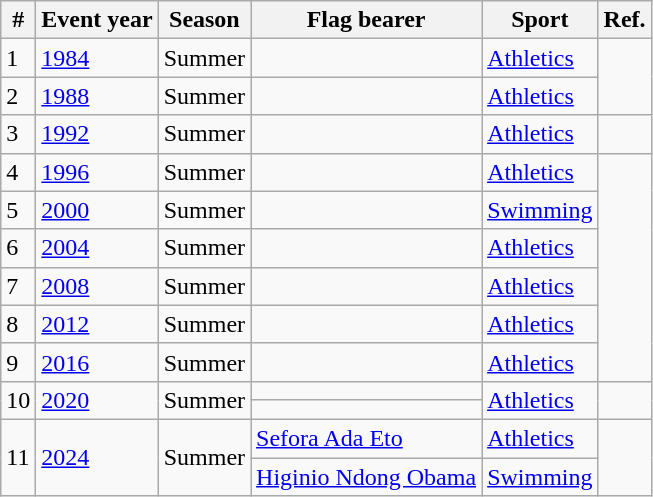<table class="wikitable sortable">
<tr>
<th>#</th>
<th>Event year</th>
<th>Season</th>
<th>Flag bearer</th>
<th>Sport</th>
<th>Ref.</th>
</tr>
<tr>
<td>1</td>
<td><a href='#'>1984</a></td>
<td>Summer</td>
<td></td>
<td><a href='#'>Athletics</a></td>
<td rowspan=2></td>
</tr>
<tr>
<td>2</td>
<td><a href='#'>1988</a></td>
<td>Summer</td>
<td></td>
<td><a href='#'>Athletics</a></td>
</tr>
<tr>
<td>3</td>
<td><a href='#'>1992</a></td>
<td>Summer</td>
<td></td>
<td><a href='#'>Athletics</a></td>
<td></td>
</tr>
<tr>
<td>4</td>
<td><a href='#'>1996</a></td>
<td>Summer</td>
<td></td>
<td><a href='#'>Athletics</a></td>
<td rowspan=6></td>
</tr>
<tr>
<td>5</td>
<td><a href='#'>2000</a></td>
<td>Summer</td>
<td></td>
<td><a href='#'>Swimming</a></td>
</tr>
<tr>
<td>6</td>
<td><a href='#'>2004</a></td>
<td>Summer</td>
<td></td>
<td><a href='#'>Athletics</a></td>
</tr>
<tr>
<td>7</td>
<td><a href='#'>2008</a></td>
<td>Summer</td>
<td></td>
<td><a href='#'>Athletics</a></td>
</tr>
<tr>
<td>8</td>
<td><a href='#'>2012</a></td>
<td>Summer</td>
<td></td>
<td><a href='#'>Athletics</a></td>
</tr>
<tr>
<td>9</td>
<td><a href='#'>2016</a></td>
<td>Summer</td>
<td></td>
<td><a href='#'>Athletics</a></td>
</tr>
<tr>
<td rowspan=2>10</td>
<td rowspan=2><a href='#'>2020</a></td>
<td rowspan=2>Summer</td>
<td></td>
<td rowspan=2><a href='#'>Athletics</a></td>
<td rowspan=2></td>
</tr>
<tr>
<td></td>
</tr>
<tr>
<td rowspan=2>11</td>
<td rowspan=2><a href='#'>2024</a></td>
<td rowspan=2>Summer</td>
<td><a href='#'>Sefora Ada Eto</a></td>
<td><a href='#'>Athletics</a></td>
<td rowspan=2></td>
</tr>
<tr>
<td><a href='#'>Higinio Ndong Obama</a></td>
<td><a href='#'>Swimming</a></td>
</tr>
</table>
